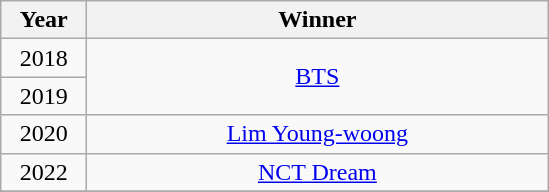<table class="wikitable" style="text-align: center">
<tr>
<th width="50">Year</th>
<th width="300">Winner</th>
</tr>
<tr>
<td>2018</td>
<td rowspan="2"><a href='#'>BTS</a></td>
</tr>
<tr>
<td>2019</td>
</tr>
<tr>
<td>2020</td>
<td><a href='#'>Lim Young-woong</a></td>
</tr>
<tr>
<td>2022</td>
<td><a href='#'>NCT Dream</a></td>
</tr>
<tr>
</tr>
</table>
